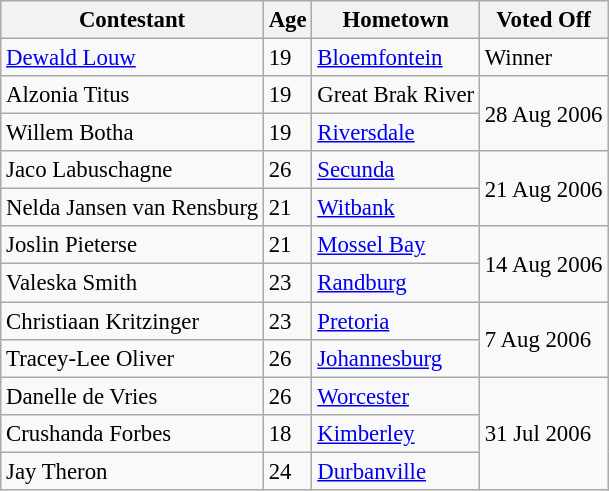<table class="wikitable" style="font-size:95%;">
<tr>
<th>Contestant</th>
<th>Age</th>
<th>Hometown</th>
<th>Voted Off</th>
</tr>
<tr>
<td><a href='#'>Dewald Louw</a></td>
<td>19</td>
<td><a href='#'>Bloemfontein</a></td>
<td>Winner</td>
</tr>
<tr>
<td>Alzonia Titus</td>
<td>19</td>
<td>Great Brak River</td>
<td rowspan="2">28 Aug 2006</td>
</tr>
<tr>
<td>Willem Botha</td>
<td>19</td>
<td><a href='#'>Riversdale</a></td>
</tr>
<tr>
<td>Jaco Labuschagne</td>
<td>26</td>
<td><a href='#'>Secunda</a></td>
<td rowspan="2">21 Aug 2006</td>
</tr>
<tr>
<td>Nelda Jansen van Rensburg</td>
<td>21</td>
<td><a href='#'>Witbank</a></td>
</tr>
<tr>
<td>Joslin Pieterse</td>
<td>21</td>
<td><a href='#'>Mossel Bay</a></td>
<td rowspan="2">14 Aug 2006</td>
</tr>
<tr>
<td>Valeska Smith</td>
<td>23</td>
<td><a href='#'>Randburg</a></td>
</tr>
<tr>
<td>Christiaan Kritzinger</td>
<td>23</td>
<td><a href='#'>Pretoria</a></td>
<td rowspan="2">7 Aug 2006</td>
</tr>
<tr>
<td>Tracey-Lee Oliver</td>
<td>26</td>
<td><a href='#'>Johannesburg</a></td>
</tr>
<tr>
<td>Danelle de Vries</td>
<td>26</td>
<td><a href='#'>Worcester</a></td>
<td rowspan="3">31 Jul 2006</td>
</tr>
<tr>
<td>Crushanda Forbes</td>
<td>18</td>
<td><a href='#'>Kimberley</a></td>
</tr>
<tr>
<td>Jay Theron</td>
<td>24</td>
<td><a href='#'>Durbanville</a></td>
</tr>
</table>
